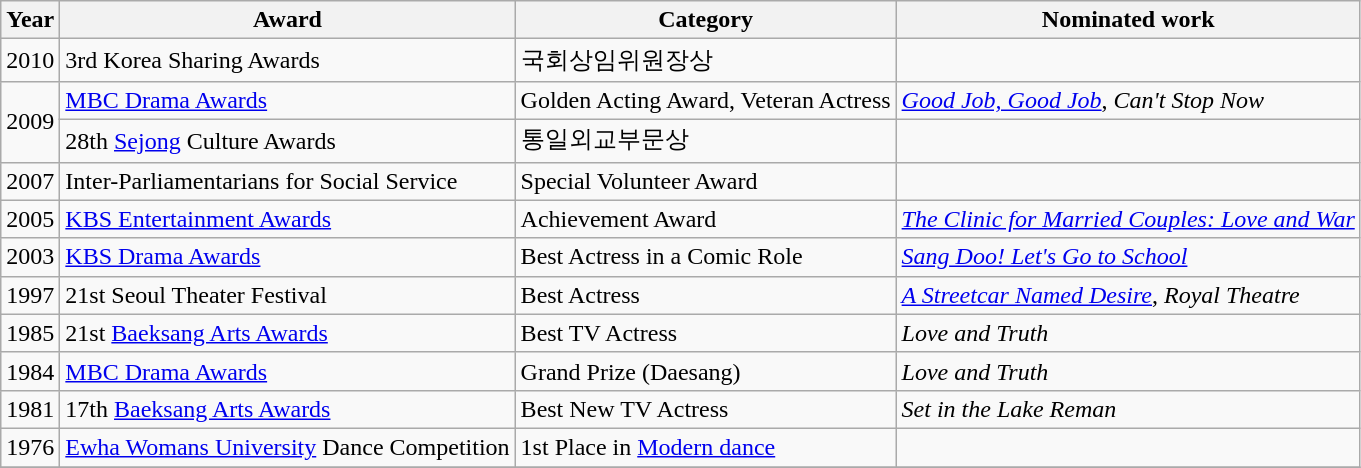<table class="wikitable">
<tr>
<th>Year</th>
<th>Award</th>
<th>Category</th>
<th>Nominated work</th>
</tr>
<tr>
<td>2010</td>
<td>3rd Korea Sharing Awards</td>
<td>국회상임위원장상</td>
<td></td>
</tr>
<tr>
<td rowspan=2>2009</td>
<td><a href='#'>MBC Drama Awards</a></td>
<td>Golden Acting Award, Veteran Actress</td>
<td><em><a href='#'>Good Job, Good Job</a></em>, <em>Can't Stop Now</em></td>
</tr>
<tr>
<td>28th <a href='#'>Sejong</a> Culture Awards</td>
<td>통일외교부문상</td>
<td></td>
</tr>
<tr>
<td>2007</td>
<td>Inter-Parliamentarians for Social Service</td>
<td>Special Volunteer Award</td>
<td></td>
</tr>
<tr>
<td>2005</td>
<td><a href='#'>KBS Entertainment Awards</a></td>
<td>Achievement Award</td>
<td><em><a href='#'>The Clinic for Married Couples: Love and War</a></em></td>
</tr>
<tr>
<td>2003</td>
<td><a href='#'>KBS Drama Awards</a></td>
<td>Best Actress in a Comic Role</td>
<td><em><a href='#'>Sang Doo! Let's Go to School</a></em></td>
</tr>
<tr>
<td>1997</td>
<td>21st Seoul Theater Festival</td>
<td>Best Actress</td>
<td><em><a href='#'>A Streetcar Named Desire</a></em>, <em>Royal Theatre</em></td>
</tr>
<tr>
<td>1985</td>
<td>21st <a href='#'>Baeksang Arts Awards</a></td>
<td>Best TV Actress</td>
<td><em>Love and Truth</em></td>
</tr>
<tr>
<td>1984</td>
<td><a href='#'>MBC Drama Awards</a></td>
<td>Grand Prize (Daesang)</td>
<td><em>Love and Truth</em></td>
</tr>
<tr>
<td>1981</td>
<td>17th <a href='#'>Baeksang Arts Awards</a></td>
<td>Best New TV Actress</td>
<td><em>Set in the Lake Reman</em></td>
</tr>
<tr>
<td>1976</td>
<td><a href='#'>Ewha Womans University</a> Dance Competition</td>
<td>1st Place in <a href='#'>Modern dance</a></td>
<td></td>
</tr>
<tr>
</tr>
</table>
